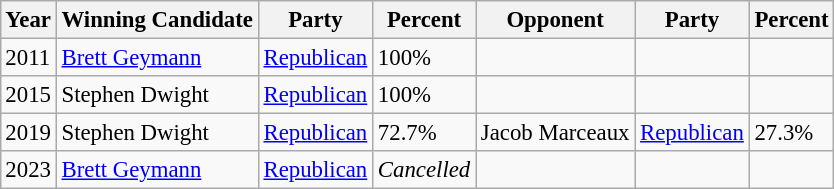<table class="wikitable" style="margin:0.5em auto; font-size:95%;">
<tr>
<th>Year</th>
<th>Winning Candidate</th>
<th>Party</th>
<th>Percent</th>
<th>Opponent</th>
<th>Party</th>
<th>Percent</th>
</tr>
<tr>
<td>2011</td>
<td><a href='#'>Brett Geymann</a></td>
<td><a href='#'>Republican</a></td>
<td>100%</td>
<td></td>
<td></td>
<td></td>
</tr>
<tr>
<td>2015</td>
<td>Stephen Dwight</td>
<td><a href='#'>Republican</a></td>
<td>100%</td>
<td></td>
<td></td>
<td></td>
</tr>
<tr>
<td>2019</td>
<td>Stephen Dwight</td>
<td><a href='#'>Republican</a></td>
<td>72.7%</td>
<td>Jacob Marceaux</td>
<td><a href='#'>Republican</a></td>
<td>27.3%</td>
</tr>
<tr>
<td>2023</td>
<td><a href='#'>Brett Geymann</a></td>
<td><a href='#'>Republican</a></td>
<td><em>Cancelled</em></td>
<td></td>
<td></td>
<td></td>
</tr>
</table>
